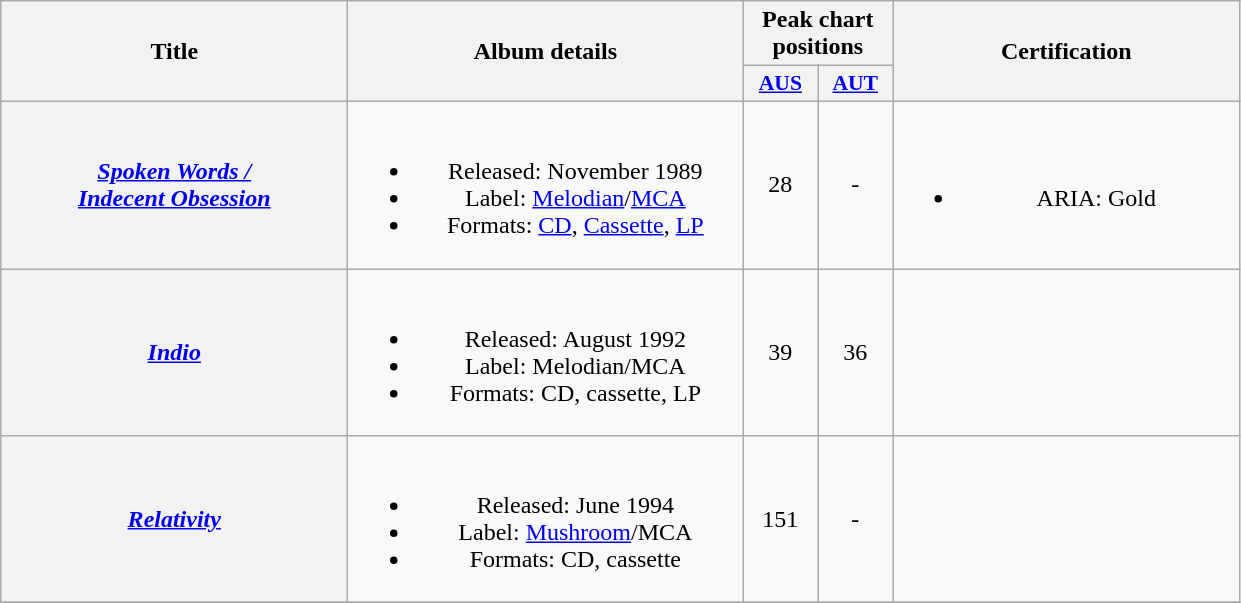<table class="wikitable plainrowheaders" style="text-align:center;" border="1">
<tr>
<th scope="col" rowspan="2" style="width:14em;">Title</th>
<th scope="col" rowspan="2" style="width:16em;">Album details</th>
<th scope="col" colspan="2">Peak chart positions</th>
<th scope="col" rowspan="2" style="width:14em;">Certification</th>
</tr>
<tr>
<th scope="col" style="width:3em;font-size:90%;"><a href='#'>AUS</a><br></th>
<th scope="col" style="width:3em;font-size:90%;"><a href='#'>AUT</a><br></th>
</tr>
<tr>
<th scope="row"><em><a href='#'>Spoken Words /<br>Indecent Obsession</a></em></th>
<td><br><ul><li>Released: November 1989</li><li>Label: <a href='#'>Melodian</a>/<a href='#'>MCA</a></li><li>Formats: <a href='#'>CD</a>, <a href='#'>Cassette</a>, <a href='#'>LP</a></li></ul></td>
<td>28</td>
<td>-</td>
<td><br><ul><li>ARIA: Gold</li></ul></td>
</tr>
<tr>
<th scope="row"><em><a href='#'>Indio</a></em></th>
<td><br><ul><li>Released: August 1992</li><li>Label: Melodian/MCA</li><li>Formats: CD, cassette, LP</li></ul></td>
<td>39</td>
<td>36</td>
<td></td>
</tr>
<tr>
<th scope="row"><em><a href='#'>Relativity</a></em></th>
<td><br><ul><li>Released: June 1994</li><li>Label: <a href='#'>Mushroom</a>/MCA</li><li>Formats: CD, cassette</li></ul></td>
<td>151</td>
<td>-</td>
<td></td>
</tr>
<tr>
</tr>
</table>
